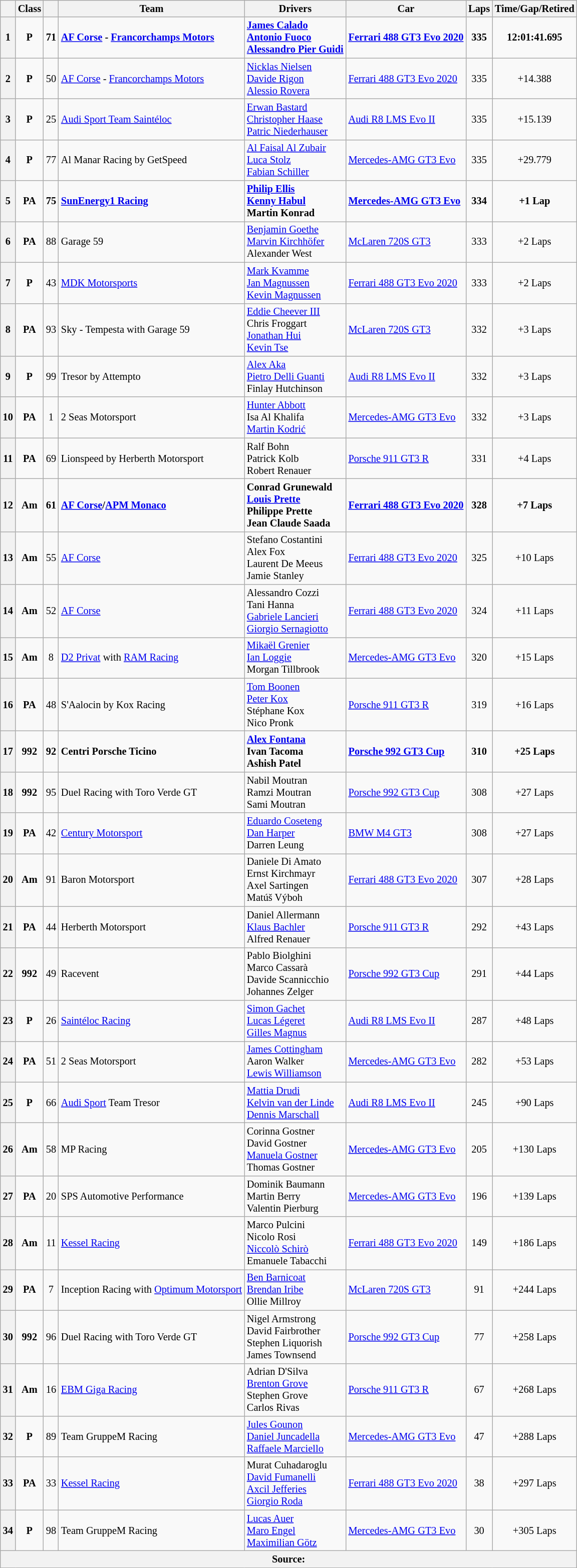<table class="wikitable" style="font-size: 85%;">
<tr>
<th></th>
<th>Class</th>
<th></th>
<th>Team</th>
<th>Drivers</th>
<th>Car</th>
<th>Laps</th>
<th>Time/Gap/Retired</th>
</tr>
<tr>
<th><strong>1</strong></th>
<td align="center"><strong><span>P</span></strong></td>
<td align="center"><strong>71</strong></td>
<td><strong> <a href='#'>AF Corse</a> - <a href='#'>Francorchamps Motors</a></strong></td>
<td><strong> <a href='#'>James Calado</a><br> <a href='#'>Antonio Fuoco</a><br> <a href='#'>Alessandro Pier Guidi</a></strong></td>
<td><a href='#'><strong>Ferrari 488 GT3 Evo 2020</strong></a></td>
<td align="center"><strong>335</strong></td>
<td align="center"><strong>12:01:41.695</strong></td>
</tr>
<tr>
<th>2</th>
<td align="center"><strong><span>P</span></strong></td>
<td align="center">50</td>
<td> <a href='#'>AF Corse</a> - <a href='#'>Francorchamps Motors</a></td>
<td> <a href='#'>Nicklas Nielsen</a><br> <a href='#'>Davide Rigon</a><br> <a href='#'>Alessio Rovera</a></td>
<td><a href='#'>Ferrari 488 GT3 Evo 2020</a></td>
<td align="center">335</td>
<td align="center">+14.388</td>
</tr>
<tr>
<th>3</th>
<td align="center"><strong><span>P</span></strong></td>
<td align="center">25</td>
<td> <a href='#'>Audi Sport Team Saintéloc</a></td>
<td> <a href='#'>Erwan Bastard</a><br> <a href='#'>Christopher Haase</a><br> <a href='#'>Patric Niederhauser</a></td>
<td><a href='#'>Audi R8 LMS Evo II</a></td>
<td align="center">335</td>
<td align="center">+15.139</td>
</tr>
<tr>
<th>4</th>
<td align="center"><strong><span>P</span></strong></td>
<td align="center">77</td>
<td> Al Manar Racing by GetSpeed</td>
<td> <a href='#'>Al Faisal Al Zubair</a><br> <a href='#'>Luca Stolz</a><br> <a href='#'>Fabian Schiller</a></td>
<td><a href='#'>Mercedes-AMG GT3 Evo</a></td>
<td align="center">335</td>
<td align="center">+29.779</td>
</tr>
<tr>
<th>5</th>
<td align="center"><strong><span>PA</span></strong></td>
<td align="center"><strong>75</strong></td>
<td><strong> <a href='#'>SunEnergy1 Racing</a></strong></td>
<td><strong> <a href='#'>Philip Ellis</a><br> <a href='#'>Kenny Habul</a><br> Martin Konrad</strong></td>
<td><a href='#'><strong>Mercedes-AMG GT3 Evo</strong></a></td>
<td align="center"><strong>334</strong></td>
<td align="center"><strong>+1 Lap</strong></td>
</tr>
<tr>
<th>6</th>
<td align="center"><strong><span>PA</span></strong></td>
<td align="center">88</td>
<td> Garage 59</td>
<td> <a href='#'>Benjamin Goethe</a><br> <a href='#'>Marvin Kirchhöfer</a><br> Alexander West</td>
<td><a href='#'>McLaren 720S GT3</a></td>
<td align="center">333</td>
<td align="center">+2 Laps</td>
</tr>
<tr>
<th>7</th>
<td align="center"><strong><span>P</span></strong></td>
<td align="center">43</td>
<td> <a href='#'>MDK Motorsports</a></td>
<td> <a href='#'>Mark Kvamme</a><br> <a href='#'>Jan Magnussen</a><br> <a href='#'>Kevin Magnussen</a></td>
<td><a href='#'>Ferrari 488 GT3 Evo 2020</a></td>
<td align="center">333</td>
<td align="center">+2 Laps</td>
</tr>
<tr>
<th>8</th>
<td align="center"><strong><span>PA</span></strong></td>
<td align="center">93</td>
<td> Sky - Tempesta with Garage 59</td>
<td> <a href='#'>Eddie Cheever III</a><br> Chris Froggart<br> <a href='#'>Jonathan Hui</a><br> <a href='#'>Kevin Tse</a></td>
<td><a href='#'>McLaren 720S GT3</a></td>
<td align="center">332</td>
<td align="center">+3 Laps</td>
</tr>
<tr>
<th>9</th>
<td align="center"><strong><span>P</span></strong></td>
<td align="center">99</td>
<td> Tresor by Attempto</td>
<td> <a href='#'>Alex Aka</a><br> <a href='#'>Pietro Delli Guanti</a><br> Finlay Hutchinson</td>
<td><a href='#'>Audi R8 LMS Evo II</a></td>
<td align="center">332</td>
<td align="center">+3 Laps</td>
</tr>
<tr>
<th>10</th>
<td align="center"><strong><span>PA</span></strong></td>
<td align="center">1</td>
<td> 2 Seas Motorsport</td>
<td> <a href='#'>Hunter Abbott</a><br> Isa Al Khalifa<br> <a href='#'>Martin Kodrić</a></td>
<td><a href='#'>Mercedes-AMG GT3 Evo</a></td>
<td align="center">332</td>
<td align="center">+3 Laps</td>
</tr>
<tr>
<th>11</th>
<td align="center"><strong><span>PA</span></strong></td>
<td align="center">69</td>
<td> Lionspeed by Herberth Motorsport</td>
<td> Ralf Bohn<br> Patrick Kolb<br> Robert Renauer</td>
<td><a href='#'>Porsche 911 GT3 R</a></td>
<td align="center">331</td>
<td align="center">+4 Laps</td>
</tr>
<tr>
<th>12</th>
<td align="center"><strong><span>Am</span></strong></td>
<td align="center"><strong>61</strong></td>
<td><strong> <a href='#'>AF Corse</a>/<a href='#'>APM Monaco</a></strong></td>
<td><strong> Conrad Grunewald<br> <a href='#'>Louis Prette</a><br> Philippe Prette<br> Jean Claude Saada</strong></td>
<td><a href='#'><strong>Ferrari 488 GT3 Evo 2020</strong></a></td>
<td align="center"><strong>328</strong></td>
<td align="center"><strong>+7 Laps</strong></td>
</tr>
<tr>
<th>13</th>
<td align="center"><strong><span>Am</span></strong></td>
<td align="center">55</td>
<td> <a href='#'>AF Corse</a></td>
<td> Stefano Costantini<br> Alex Fox<br> Laurent De Meeus<br> Jamie Stanley</td>
<td><a href='#'>Ferrari 488 GT3 Evo 2020</a></td>
<td align="center">325</td>
<td align="center">+10 Laps</td>
</tr>
<tr>
<th>14</th>
<td align="center"><strong><span>Am</span></strong></td>
<td align="center">52</td>
<td> <a href='#'>AF Corse</a></td>
<td> Alessandro Cozzi<br> Tani Hanna<br> <a href='#'>Gabriele Lancieri</a><br> <a href='#'>Giorgio Sernagiotto</a></td>
<td><a href='#'>Ferrari 488 GT3 Evo 2020</a></td>
<td align="center">324</td>
<td align="center">+11 Laps</td>
</tr>
<tr>
<th>15</th>
<td align="center"><strong><span>Am</span></strong></td>
<td align="center">8</td>
<td> <a href='#'>D2 Privat</a> with <a href='#'>RAM Racing</a></td>
<td> <a href='#'>Mikaël Grenier</a><br> <a href='#'>Ian Loggie</a><br> Morgan Tillbrook</td>
<td><a href='#'>Mercedes-AMG GT3 Evo</a></td>
<td align="center">320</td>
<td align="center">+15 Laps</td>
</tr>
<tr>
<th>16</th>
<td align="center"><strong><span>PA</span></strong></td>
<td align="center">48</td>
<td> S'Aalocin by Kox Racing</td>
<td> <a href='#'>Tom Boonen</a><br> <a href='#'>Peter Kox</a><br> Stéphane Kox<br> Nico Pronk</td>
<td><a href='#'>Porsche 911 GT3 R</a></td>
<td align="center">319</td>
<td align="center">+16 Laps</td>
</tr>
<tr>
<th>17</th>
<td align="center"><strong><span>992</span></strong></td>
<td align="center"><strong>92</strong></td>
<td><strong> Centri Porsche Ticino</strong></td>
<td><strong> <a href='#'>Alex Fontana</a><br> Ivan Tacoma<br> Ashish Patel</strong></td>
<td><a href='#'><strong>Porsche 992 GT3 Cup</strong></a></td>
<td align="center"><strong>310</strong></td>
<td align="center"><strong>+25 Laps</strong></td>
</tr>
<tr>
<th>18</th>
<td align="center"><strong><span>992</span></strong></td>
<td align="center">95</td>
<td> Duel Racing with Toro Verde GT</td>
<td> Nabil Moutran<br> Ramzi Moutran<br> Sami Moutran</td>
<td><a href='#'>Porsche 992 GT3 Cup</a></td>
<td align="center">308</td>
<td align="center">+27 Laps</td>
</tr>
<tr>
<th>19</th>
<td align="center"><strong><span>PA</span></strong></td>
<td align="center">42</td>
<td> <a href='#'>Century Motorsport</a></td>
<td> <a href='#'>Eduardo Coseteng</a><br> <a href='#'>Dan Harper</a><br> Darren Leung</td>
<td><a href='#'>BMW M4 GT3</a></td>
<td align="center">308</td>
<td align="center">+27 Laps</td>
</tr>
<tr>
<th>20</th>
<td align="center"><strong><span>Am</span></strong></td>
<td align="center">91</td>
<td> Baron Motorsport</td>
<td> Daniele Di Amato<br> Ernst Kirchmayr<br> Axel Sartingen<br> Matúš Výboh</td>
<td><a href='#'>Ferrari 488 GT3 Evo 2020</a></td>
<td align="center">307</td>
<td align="center">+28 Laps</td>
</tr>
<tr>
<th>21</th>
<td align="center"><strong><span>PA</span></strong></td>
<td align="center">44</td>
<td> Herberth Motorsport</td>
<td> Daniel Allermann<br> <a href='#'>Klaus Bachler</a><br> Alfred Renauer</td>
<td><a href='#'>Porsche 911 GT3 R</a></td>
<td align="center">292</td>
<td align="center">+43 Laps</td>
</tr>
<tr>
<th>22</th>
<td align="center"><strong><span>992</span></strong></td>
<td align="center">49</td>
<td> Racevent</td>
<td> Pablo Biolghini<br> Marco Cassarà<br> Davide Scannicchio<br> Johannes Zelger</td>
<td><a href='#'>Porsche 992 GT3 Cup</a></td>
<td align="center">291</td>
<td align="center">+44 Laps</td>
</tr>
<tr>
<th>23</th>
<td align="center"><strong><span>P</span></strong></td>
<td align="center">26</td>
<td> <a href='#'>Saintéloc Racing</a></td>
<td> <a href='#'>Simon Gachet</a><br> <a href='#'>Lucas Légeret</a><br> <a href='#'>Gilles Magnus</a></td>
<td><a href='#'>Audi R8 LMS Evo II</a></td>
<td align="center">287</td>
<td align="center">+48 Laps</td>
</tr>
<tr>
<th>24</th>
<td align="center"><strong><span>PA</span></strong></td>
<td align="center">51</td>
<td> 2 Seas Motorsport</td>
<td> <a href='#'>James Cottingham</a><br> Aaron Walker<br> <a href='#'>Lewis Williamson</a></td>
<td><a href='#'>Mercedes-AMG GT3 Evo</a></td>
<td align="center">282</td>
<td align="center">+53 Laps</td>
</tr>
<tr>
<th>25</th>
<td align="center"><strong><span>P</span></strong></td>
<td align="center">66</td>
<td> <a href='#'>Audi Sport</a> Team Tresor</td>
<td> <a href='#'>Mattia Drudi</a><br> <a href='#'>Kelvin van der Linde</a><br> <a href='#'>Dennis Marschall</a></td>
<td><a href='#'>Audi R8 LMS Evo II</a></td>
<td align="center">245</td>
<td align="center">+90 Laps</td>
</tr>
<tr>
<th>26</th>
<td align="center"><strong><span>Am</span></strong></td>
<td align="center">58</td>
<td> MP Racing</td>
<td> Corinna Gostner<br> David Gostner<br> <a href='#'>Manuela Gostner</a><br> Thomas Gostner</td>
<td><a href='#'>Mercedes-AMG GT3 Evo</a></td>
<td align="center">205</td>
<td align="center">+130 Laps</td>
</tr>
<tr>
<th>27</th>
<td align="center"><strong><span>PA</span></strong></td>
<td align="center">20</td>
<td> SPS Automotive Performance</td>
<td> Dominik Baumann<br> Martin Berry<br> Valentin Pierburg</td>
<td><a href='#'>Mercedes-AMG GT3 Evo</a></td>
<td align="center">196</td>
<td align="center">+139 Laps</td>
</tr>
<tr>
<th>28</th>
<td align="center"><strong><span>Am</span></strong></td>
<td align="center">11</td>
<td> <a href='#'>Kessel Racing</a></td>
<td> Marco Pulcini<br> Nicolo Rosi<br> <a href='#'>Niccolò Schirò</a><br> Emanuele Tabacchi</td>
<td><a href='#'>Ferrari 488 GT3 Evo 2020</a></td>
<td align="center">149</td>
<td align="center">+186 Laps</td>
</tr>
<tr>
<th>29</th>
<td align="center"><strong><span>PA</span></strong></td>
<td align="center">7</td>
<td> Inception Racing with <a href='#'>Optimum Motorsport</a></td>
<td> <a href='#'>Ben Barnicoat</a><br> <a href='#'>Brendan Iribe</a><br> Ollie Millroy</td>
<td><a href='#'>McLaren 720S GT3</a></td>
<td align="center">91</td>
<td align="center">+244 Laps</td>
</tr>
<tr>
<th>30</th>
<td align="center"><strong><span>992</span></strong></td>
<td align="center">96</td>
<td> Duel Racing with Toro Verde GT</td>
<td> Nigel Armstrong<br> David Fairbrother<br> Stephen Liquorish<br> James Townsend</td>
<td><a href='#'>Porsche 992 GT3 Cup</a></td>
<td align="center">77</td>
<td align="center">+258 Laps</td>
</tr>
<tr>
<th>31</th>
<td align="center"><strong><span>Am</span></strong></td>
<td align="center">16</td>
<td> <a href='#'>EBM Giga Racing</a></td>
<td> Adrian D'Silva<br> <a href='#'>Brenton Grove</a><br> Stephen Grove<br> Carlos Rivas</td>
<td><a href='#'>Porsche 911 GT3 R</a></td>
<td align="center">67</td>
<td align="center">+268 Laps</td>
</tr>
<tr>
<th>32</th>
<td align="center"><strong><span>P</span></strong></td>
<td align="center">89</td>
<td> Team GruppeM Racing</td>
<td> <a href='#'>Jules Gounon</a><br> <a href='#'>Daniel Juncadella</a><br> <a href='#'>Raffaele Marciello</a></td>
<td><a href='#'>Mercedes-AMG GT3 Evo</a></td>
<td align="center">47</td>
<td align="center">+288 Laps</td>
</tr>
<tr>
<th>33</th>
<td align="center"><strong><span>PA</span></strong></td>
<td align="center">33</td>
<td> <a href='#'>Kessel Racing</a></td>
<td> Murat Cuhadaroglu<br> <a href='#'>David Fumanelli</a><br> <a href='#'>Axcil Jefferies</a><br> <a href='#'>Giorgio Roda</a></td>
<td><a href='#'>Ferrari 488 GT3 Evo 2020</a></td>
<td align="center">38</td>
<td align="center">+297 Laps</td>
</tr>
<tr>
<th>34</th>
<td align="center"><strong><span>P</span></strong></td>
<td align="center">98</td>
<td> Team GruppeM Racing</td>
<td> <a href='#'>Lucas Auer</a><br> <a href='#'>Maro Engel</a><br> <a href='#'>Maximilian Götz</a></td>
<td><a href='#'>Mercedes-AMG GT3 Evo</a></td>
<td align="center">30</td>
<td align="center">+305 Laps</td>
</tr>
<tr>
<th colspan="8">Source:</th>
</tr>
</table>
